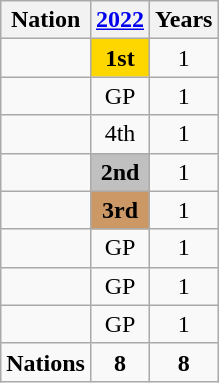<table class="wikitable" style="text-align:center">
<tr>
<th>Nation</th>
<th><a href='#'>2022</a></th>
<th>Years</th>
</tr>
<tr>
<td align=left></td>
<td bgcolor=gold><strong>1st</strong></td>
<td>1</td>
</tr>
<tr>
<td align=left></td>
<td>GP</td>
<td>1</td>
</tr>
<tr>
<td align=left></td>
<td>4th</td>
<td>1</td>
</tr>
<tr>
<td align=left></td>
<td bgcolor=silver><strong>2nd</strong></td>
<td>1</td>
</tr>
<tr>
<td align=left></td>
<td bgcolor=#cc9966><strong>3rd</strong></td>
<td>1</td>
</tr>
<tr>
<td align=left></td>
<td>GP</td>
<td>1</td>
</tr>
<tr>
<td align=left></td>
<td>GP</td>
<td>1</td>
</tr>
<tr>
<td align=left></td>
<td>GP</td>
<td>1</td>
</tr>
<tr>
<td><strong>Nations</strong></td>
<td><strong>8</strong></td>
<td><strong>8</strong></td>
</tr>
</table>
